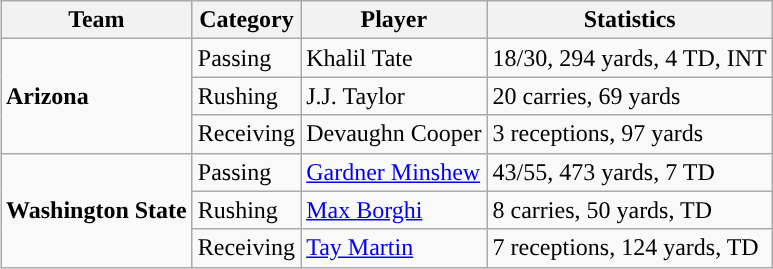<table class="wikitable" style="float: right;">
<tr>
<th>Team</th>
<th>Category</th>
<th>Player</th>
<th>Statistics</th>
</tr>
<tr>
<td rowspan=3><strong>Arizona</strong></td>
<td>Passing</td>
<td>Khalil Tate</td>
<td>18/30, 294 yards, 4 TD, INT</td>
</tr>
<tr>
<td>Rushing</td>
<td>J.J. Taylor</td>
<td>20 carries, 69 yards</td>
</tr>
<tr>
<td>Receiving</td>
<td>Devaughn Cooper</td>
<td>3 receptions, 97 yards</td>
</tr>
<tr>
<td rowspan=3><strong>Washington State</strong></td>
<td>Passing</td>
<td><a href='#'>Gardner Minshew</a></td>
<td>43/55, 473 yards, 7 TD</td>
</tr>
<tr>
<td>Rushing</td>
<td><a href='#'>Max Borghi</a></td>
<td>8 carries, 50 yards, TD</td>
</tr>
<tr>
<td>Receiving</td>
<td><a href='#'>Tay Martin</a></td>
<td>7 receptions, 124 yards, TD</td>
</tr>
</table>
